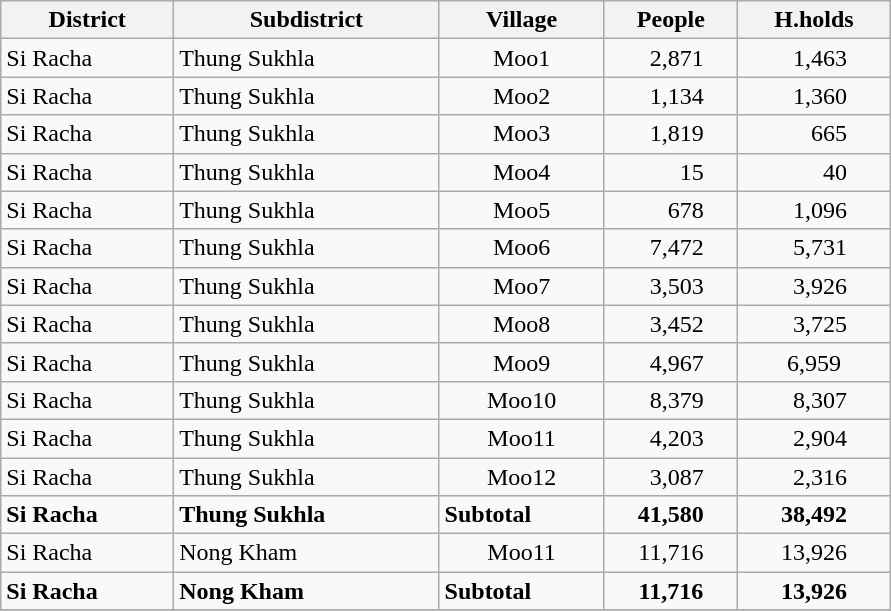<table class="wikitable" style="width:47%; display:inline-table;">
<tr>
<th>District</th>
<th>Subdistrict</th>
<th>Village</th>
<th>People</th>
<th>H.holds</th>
</tr>
<tr>
<td>Si Racha</td>
<td>Thung Sukhla</td>
<td style="text-align:center;">Moo1</td>
<td style="text-align:center;">  2,871</td>
<td style="text-align:center;">  1,463</td>
</tr>
<tr>
<td>Si Racha</td>
<td>Thung Sukhla</td>
<td style="text-align:center;">Moo2</td>
<td style="text-align:center;">  1,134</td>
<td style="text-align:center;">  1,360</td>
</tr>
<tr>
<td>Si Racha</td>
<td>Thung Sukhla</td>
<td style="text-align:center;">Moo3</td>
<td style="text-align:center;">  1,819</td>
<td style="text-align:center;">     665</td>
</tr>
<tr>
<td>Si Racha</td>
<td>Thung Sukhla</td>
<td style="text-align:center;">Moo4</td>
<td style="text-align:center;">       15</td>
<td style="text-align:center;">       40</td>
</tr>
<tr>
<td>Si Racha</td>
<td>Thung Sukhla</td>
<td style="text-align:center;">Moo5</td>
<td style="text-align:center;">     678</td>
<td style="text-align:center;">  1,096</td>
</tr>
<tr>
<td>Si Racha</td>
<td>Thung Sukhla</td>
<td style="text-align:center;">Moo6</td>
<td style="text-align:center;">  7,472</td>
<td style="text-align:center;">  5,731</td>
</tr>
<tr>
<td>Si Racha</td>
<td>Thung Sukhla</td>
<td style="text-align:center;">Moo7</td>
<td style="text-align:center;">  3,503</td>
<td style="text-align:center;">  3,926</td>
</tr>
<tr>
<td>Si Racha</td>
<td>Thung Sukhla</td>
<td style="text-align:center;">Moo8</td>
<td style="text-align:center;">  3,452</td>
<td style="text-align:center;">  3,725</td>
</tr>
<tr>
<td>Si Racha</td>
<td>Thung Sukhla</td>
<td style="text-align:center;">Moo9</td>
<td style="text-align:center;">  4,967</td>
<td style="text-align:center;">6,959</td>
</tr>
<tr>
<td>Si Racha</td>
<td>Thung Sukhla</td>
<td style="text-align:center;">Moo10</td>
<td style="text-align:center;">  8,379</td>
<td style="text-align:center;">  8,307</td>
</tr>
<tr>
<td>Si Racha</td>
<td>Thung Sukhla</td>
<td style="text-align:center;">Moo11</td>
<td style="text-align:center;">  4,203</td>
<td style="text-align:center;">  2,904</td>
</tr>
<tr>
<td>Si Racha</td>
<td>Thung Sukhla</td>
<td style="text-align:center;">Moo12</td>
<td style="text-align:center;">  3,087</td>
<td style="text-align:center;">  2,316</td>
</tr>
<tr>
<td><strong>Si Racha</strong></td>
<td><strong>Thung Sukhla</strong></td>
<td><strong>Subtotal</strong></td>
<td style="text-align:center;"><strong>41,580</strong></td>
<td style="text-align:center;"><strong>38,492</strong></td>
</tr>
<tr>
<td>Si Racha</td>
<td>Nong Kham</td>
<td style="text-align:center;">Moo11</td>
<td style="text-align:center;">11,716</td>
<td style="text-align:center;">13,926</td>
</tr>
<tr>
<td><strong>Si Racha</strong></td>
<td><strong>Nong Kham</strong></td>
<td><strong>Subtotal</strong></td>
<td style="text-align:center;"><strong>11,716</strong></td>
<td style="text-align:center;"><strong>13,926</strong></td>
</tr>
<tr>
</tr>
</table>
